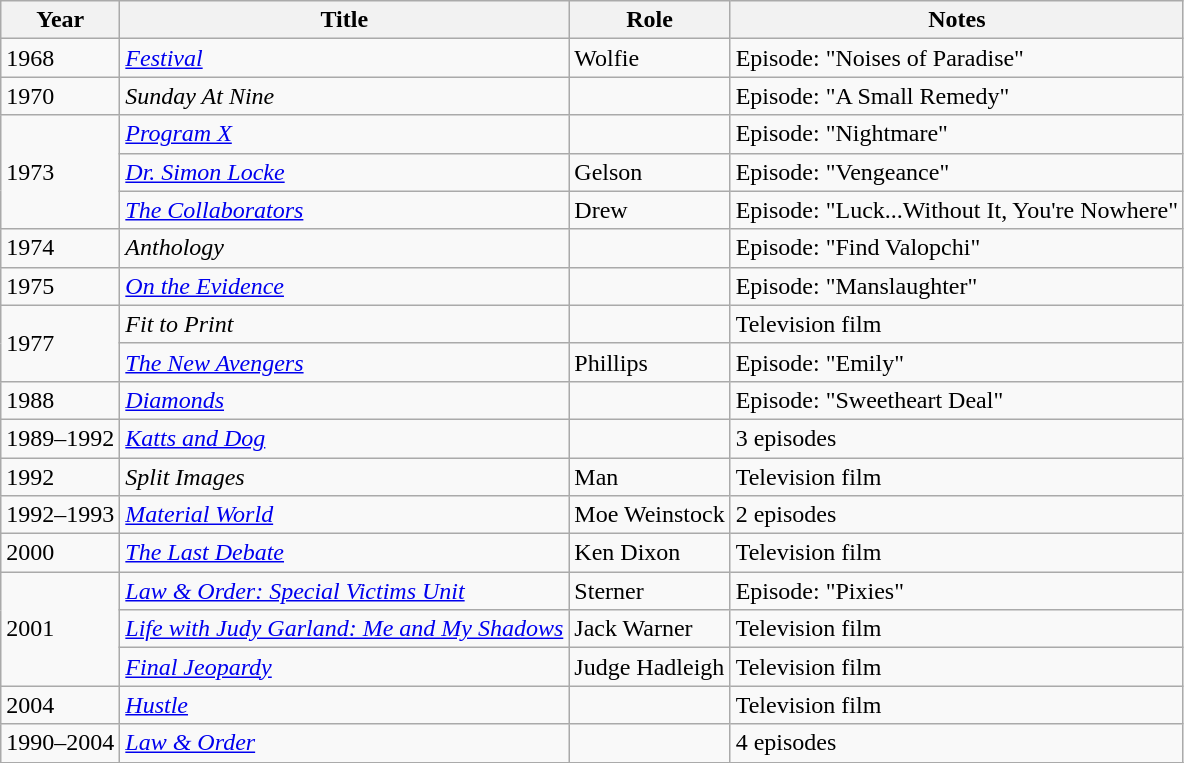<table class="wikitable">
<tr>
<th>Year</th>
<th>Title</th>
<th>Role</th>
<th>Notes</th>
</tr>
<tr>
<td>1968</td>
<td><em><a href='#'>Festival</a></em></td>
<td>Wolfie</td>
<td>Episode: "Noises of Paradise"</td>
</tr>
<tr>
<td>1970</td>
<td><em>Sunday At Nine</em></td>
<td></td>
<td>Episode: "A Small Remedy"</td>
</tr>
<tr>
<td rowspan="3">1973</td>
<td><em><a href='#'>Program X</a></em></td>
<td></td>
<td>Episode: "Nightmare"</td>
</tr>
<tr>
<td><em><a href='#'>Dr. Simon Locke</a></em></td>
<td>Gelson</td>
<td>Episode: "Vengeance"</td>
</tr>
<tr>
<td><em><a href='#'>The Collaborators</a></em></td>
<td>Drew</td>
<td>Episode: "Luck...Without It, You're Nowhere"</td>
</tr>
<tr>
<td>1974</td>
<td><em>Anthology</em></td>
<td></td>
<td>Episode: "Find Valopchi"</td>
</tr>
<tr>
<td>1975</td>
<td><em><a href='#'>On the Evidence</a></em></td>
<td></td>
<td>Episode: "Manslaughter"</td>
</tr>
<tr>
<td rowspan="2">1977</td>
<td><em>Fit to Print</em></td>
<td></td>
<td>Television film</td>
</tr>
<tr>
<td><em><a href='#'>The New Avengers</a></em></td>
<td>Phillips</td>
<td>Episode: "Emily"</td>
</tr>
<tr>
<td>1988</td>
<td><em><a href='#'>Diamonds</a></em></td>
<td></td>
<td>Episode: "Sweetheart Deal"</td>
</tr>
<tr>
<td>1989–1992</td>
<td><em><a href='#'>Katts and Dog</a></em></td>
<td></td>
<td>3 episodes</td>
</tr>
<tr>
<td>1992</td>
<td><em>Split Images</em></td>
<td>Man</td>
<td>Television film</td>
</tr>
<tr>
<td>1992–1993</td>
<td><em><a href='#'>Material World</a></em></td>
<td>Moe Weinstock</td>
<td>2 episodes</td>
</tr>
<tr>
<td>2000</td>
<td><em><a href='#'>The Last Debate</a></em></td>
<td>Ken Dixon</td>
<td>Television film</td>
</tr>
<tr>
<td rowspan="3">2001</td>
<td><em><a href='#'>Law & Order: Special Victims Unit</a></em></td>
<td>Sterner</td>
<td>Episode: "Pixies"</td>
</tr>
<tr>
<td><em><a href='#'>Life with Judy Garland: Me and My Shadows</a></em></td>
<td>Jack Warner</td>
<td>Television film</td>
</tr>
<tr>
<td><em><a href='#'>Final Jeopardy</a></em></td>
<td>Judge Hadleigh</td>
<td>Television film</td>
</tr>
<tr>
<td>2004</td>
<td><em><a href='#'>Hustle</a></em></td>
<td></td>
<td>Television film</td>
</tr>
<tr>
<td>1990–2004</td>
<td><em><a href='#'>Law & Order</a></em></td>
<td></td>
<td>4 episodes</td>
</tr>
<tr>
</tr>
</table>
